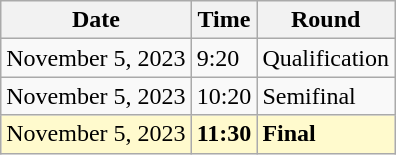<table class="wikitable">
<tr>
<th>Date</th>
<th>Time</th>
<th>Round</th>
</tr>
<tr>
<td>November 5, 2023</td>
<td>9:20</td>
<td>Qualification</td>
</tr>
<tr>
<td>November 5, 2023</td>
<td>10:20</td>
<td>Semifinal</td>
</tr>
<tr style=background:lemonchiffon>
<td>November 5, 2023</td>
<td><strong>11:30</strong></td>
<td><strong>Final</strong></td>
</tr>
</table>
